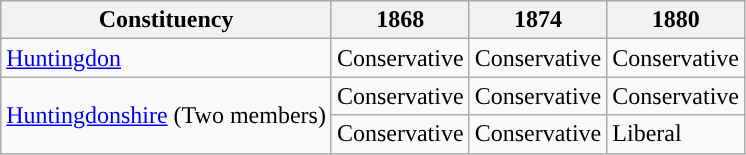<table class="wikitable">
<tr>
<th>Constituency</th>
<th>1868</th>
<th>1874</th>
<th>1880</th>
</tr>
<tr>
<td><a href='#'>Huntingdon</a></td>
<td>Conservative</td>
<td>Conservative</td>
<td>Conservative</td>
</tr>
<tr>
<td rowspan="2"><a href='#'>Huntingdonshire</a> (Two members)</td>
<td>Conservative</td>
<td>Conservative</td>
<td>Conservative</td>
</tr>
<tr>
<td>Conservative</td>
<td>Conservative</td>
<td>Liberal</td>
</tr>
</table>
